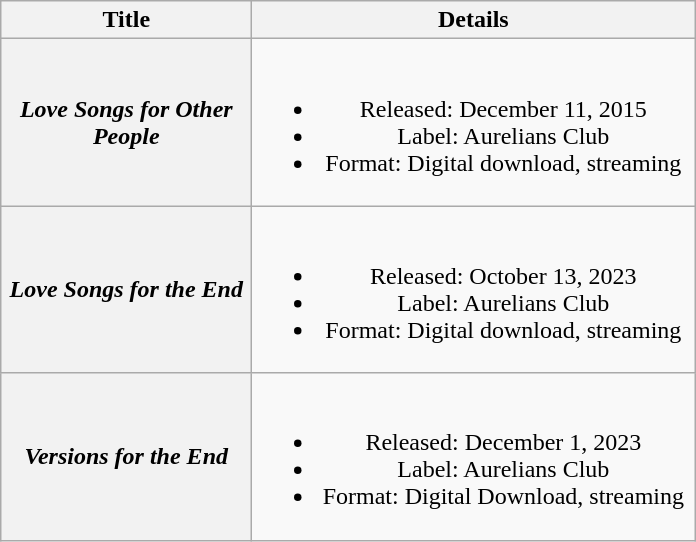<table class="wikitable plainrowheaders" style="text-align:center;">
<tr>
<th scope="col" style="width:10em;">Title</th>
<th scope="col" style="width:18em;">Details</th>
</tr>
<tr>
<th scope="row"><em>Love Songs for Other People</em></th>
<td><br><ul><li>Released: December 11, 2015</li><li>Label: Aurelians Club</li><li>Format: Digital download, streaming</li></ul></td>
</tr>
<tr>
<th scope="row"><em>Love Songs for the End</em></th>
<td><br><ul><li>Released: October 13, 2023</li><li>Label: Aurelians Club</li><li>Format: Digital download, streaming</li></ul></td>
</tr>
<tr>
<th scope="row"><em>Versions for the End</em></th>
<td><br><ul><li>Released: December 1, 2023</li><li>Label: Aurelians Club</li><li>Format: Digital Download, streaming</li></ul></td>
</tr>
</table>
